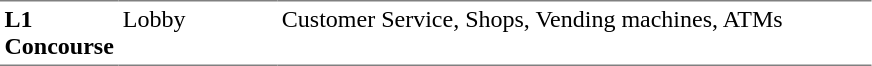<table table border=0 cellspacing=0 cellpadding=3>
<tr>
<td style="border-bottom:solid 1px gray; border-top:solid 1px gray;" valign=top width=50><strong>L1<br>Concourse</strong></td>
<td style="border-bottom:solid 1px gray; border-top:solid 1px gray;" valign=top width=100>Lobby</td>
<td style="border-bottom:solid 1px gray; border-top:solid 1px gray;" valign=top width=390>Customer Service, Shops, Vending machines, ATMs</td>
</tr>
</table>
